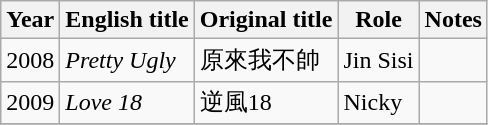<table class="wikitable sortable">
<tr>
<th>Year</th>
<th>English title</th>
<th>Original title</th>
<th>Role</th>
<th class="unsortable">Notes</th>
</tr>
<tr>
<td>2008</td>
<td><em>Pretty Ugly</em></td>
<td>原來我不帥</td>
<td>Jin Sisi</td>
<td></td>
</tr>
<tr>
<td>2009</td>
<td><em>Love 18</em></td>
<td>逆風18</td>
<td>Nicky</td>
<td></td>
</tr>
<tr>
</tr>
</table>
